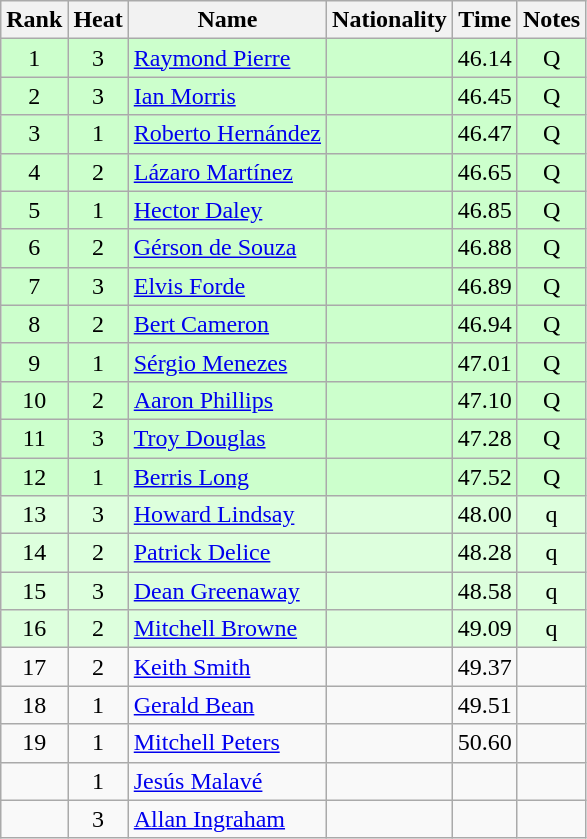<table class="wikitable sortable" style="text-align:center">
<tr>
<th>Rank</th>
<th>Heat</th>
<th>Name</th>
<th>Nationality</th>
<th>Time</th>
<th>Notes</th>
</tr>
<tr bgcolor=ccffcc>
<td>1</td>
<td>3</td>
<td align=left><a href='#'>Raymond Pierre</a></td>
<td align=left></td>
<td>46.14</td>
<td>Q</td>
</tr>
<tr bgcolor=ccffcc>
<td>2</td>
<td>3</td>
<td align=left><a href='#'>Ian Morris</a></td>
<td align=left></td>
<td>46.45</td>
<td>Q</td>
</tr>
<tr bgcolor=ccffcc>
<td>3</td>
<td>1</td>
<td align=left><a href='#'>Roberto Hernández</a></td>
<td align=left></td>
<td>46.47</td>
<td>Q</td>
</tr>
<tr bgcolor=ccffcc>
<td>4</td>
<td>2</td>
<td align=left><a href='#'>Lázaro Martínez</a></td>
<td align=left></td>
<td>46.65</td>
<td>Q</td>
</tr>
<tr bgcolor=ccffcc>
<td>5</td>
<td>1</td>
<td align=left><a href='#'>Hector Daley</a></td>
<td align=left></td>
<td>46.85</td>
<td>Q</td>
</tr>
<tr bgcolor=ccffcc>
<td>6</td>
<td>2</td>
<td align=left><a href='#'>Gérson de Souza</a></td>
<td align=left></td>
<td>46.88</td>
<td>Q</td>
</tr>
<tr bgcolor=ccffcc>
<td>7</td>
<td>3</td>
<td align=left><a href='#'>Elvis Forde</a></td>
<td align=left></td>
<td>46.89</td>
<td>Q</td>
</tr>
<tr bgcolor=ccffcc>
<td>8</td>
<td>2</td>
<td align=left><a href='#'>Bert Cameron</a></td>
<td align=left></td>
<td>46.94</td>
<td>Q</td>
</tr>
<tr bgcolor=ccffcc>
<td>9</td>
<td>1</td>
<td align=left><a href='#'>Sérgio Menezes</a></td>
<td align=left></td>
<td>47.01</td>
<td>Q</td>
</tr>
<tr bgcolor=ccffcc>
<td>10</td>
<td>2</td>
<td align=left><a href='#'>Aaron Phillips</a></td>
<td align=left></td>
<td>47.10</td>
<td>Q</td>
</tr>
<tr bgcolor=ccffcc>
<td>11</td>
<td>3</td>
<td align=left><a href='#'>Troy Douglas</a></td>
<td align=left></td>
<td>47.28</td>
<td>Q</td>
</tr>
<tr bgcolor=ccffcc>
<td>12</td>
<td>1</td>
<td align=left><a href='#'>Berris Long</a></td>
<td align=left></td>
<td>47.52</td>
<td>Q</td>
</tr>
<tr bgcolor=ddffdd>
<td>13</td>
<td>3</td>
<td align=left><a href='#'>Howard Lindsay</a></td>
<td align=left></td>
<td>48.00</td>
<td>q</td>
</tr>
<tr bgcolor=ddffdd>
<td>14</td>
<td>2</td>
<td align=left><a href='#'>Patrick Delice</a></td>
<td align=left></td>
<td>48.28</td>
<td>q</td>
</tr>
<tr bgcolor=ddffdd>
<td>15</td>
<td>3</td>
<td align=left><a href='#'>Dean Greenaway</a></td>
<td align=left></td>
<td>48.58</td>
<td>q</td>
</tr>
<tr bgcolor=ddffdd>
<td>16</td>
<td>2</td>
<td align=left><a href='#'>Mitchell Browne</a></td>
<td align=left></td>
<td>49.09</td>
<td>q</td>
</tr>
<tr>
<td>17</td>
<td>2</td>
<td align=left><a href='#'>Keith Smith</a></td>
<td align=left></td>
<td>49.37</td>
<td></td>
</tr>
<tr>
<td>18</td>
<td>1</td>
<td align=left><a href='#'>Gerald Bean</a></td>
<td align=left></td>
<td>49.51</td>
<td></td>
</tr>
<tr>
<td>19</td>
<td>1</td>
<td align=left><a href='#'>Mitchell Peters</a></td>
<td align=left></td>
<td>50.60</td>
<td></td>
</tr>
<tr>
<td></td>
<td>1</td>
<td align=left><a href='#'>Jesús Malavé</a></td>
<td align=left></td>
<td></td>
<td></td>
</tr>
<tr>
<td></td>
<td>3</td>
<td align=left><a href='#'>Allan Ingraham</a></td>
<td align=left></td>
<td></td>
<td></td>
</tr>
</table>
